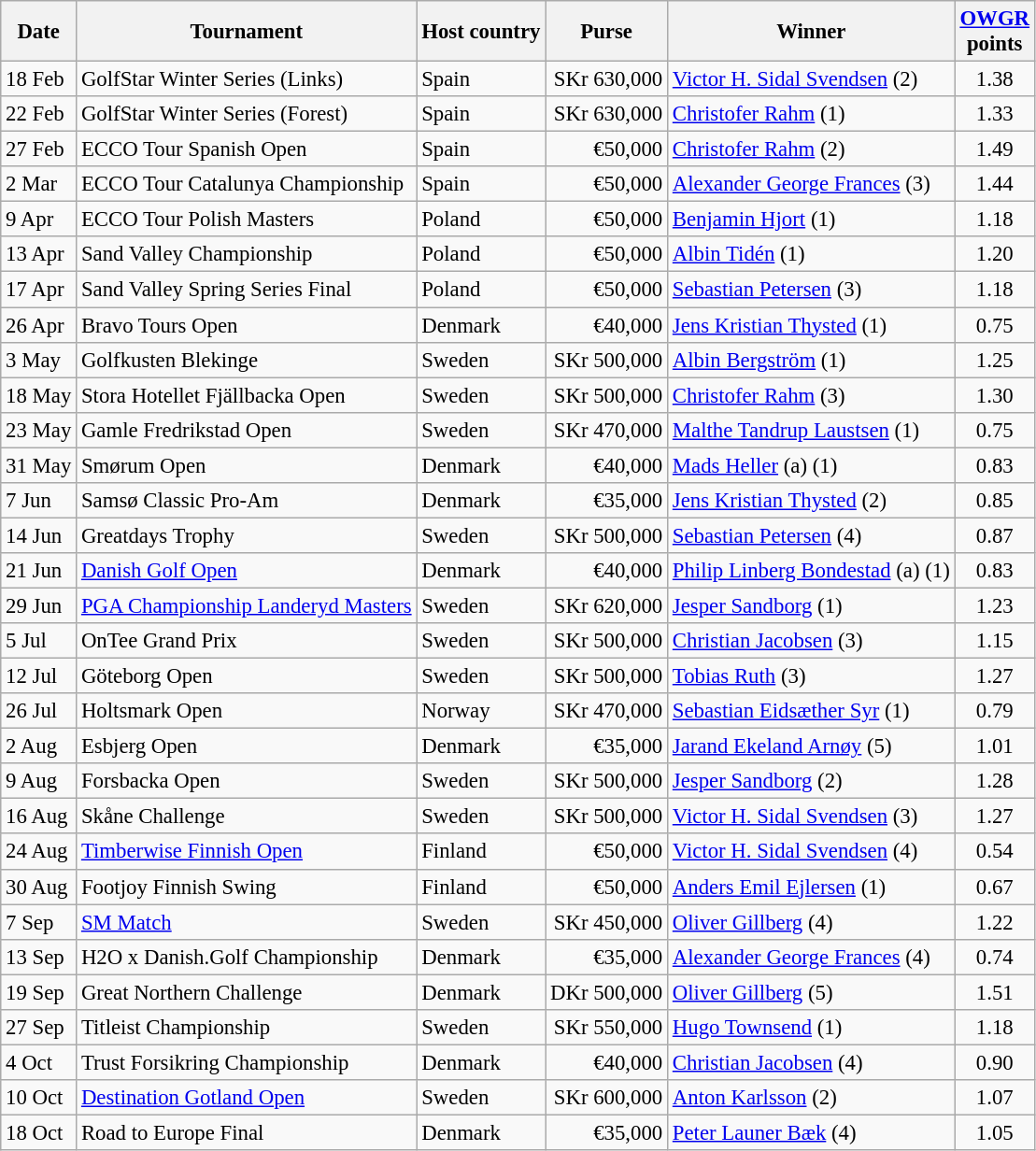<table class="wikitable" style="font-size:95%;">
<tr>
<th>Date</th>
<th>Tournament</th>
<th>Host country</th>
<th>Purse</th>
<th>Winner</th>
<th><a href='#'>OWGR</a><br>points</th>
</tr>
<tr>
<td>18 Feb</td>
<td>GolfStar Winter Series (Links)</td>
<td>Spain</td>
<td align=right>SKr 630,000</td>
<td> <a href='#'>Victor H. Sidal Svendsen</a> (2)</td>
<td align=center>1.38</td>
</tr>
<tr>
<td>22 Feb</td>
<td>GolfStar Winter Series (Forest)</td>
<td>Spain</td>
<td align=right>SKr 630,000</td>
<td> <a href='#'>Christofer Rahm</a> (1)</td>
<td align=center>1.33</td>
</tr>
<tr>
<td>27 Feb</td>
<td>ECCO Tour Spanish Open</td>
<td>Spain</td>
<td align=right>€50,000</td>
<td> <a href='#'>Christofer Rahm</a> (2)</td>
<td align=center>1.49</td>
</tr>
<tr>
<td>2 Mar</td>
<td>ECCO Tour Catalunya Championship</td>
<td>Spain</td>
<td align=right>€50,000</td>
<td> <a href='#'>Alexander George Frances</a> (3)</td>
<td align=center>1.44</td>
</tr>
<tr>
<td>9 Apr</td>
<td>ECCO Tour Polish Masters</td>
<td>Poland</td>
<td align=right>€50,000</td>
<td> <a href='#'>Benjamin Hjort</a> (1)</td>
<td align=center>1.18</td>
</tr>
<tr>
<td>13 Apr</td>
<td>Sand Valley Championship</td>
<td>Poland</td>
<td align=right>€50,000</td>
<td> <a href='#'>Albin Tidén</a> (1)</td>
<td align=center>1.20</td>
</tr>
<tr>
<td>17 Apr</td>
<td>Sand Valley Spring Series Final</td>
<td>Poland</td>
<td align=right>€50,000</td>
<td> <a href='#'>Sebastian Petersen</a> (3)</td>
<td align=center>1.18</td>
</tr>
<tr>
<td>26 Apr</td>
<td>Bravo Tours Open</td>
<td>Denmark</td>
<td align=right>€40,000</td>
<td> <a href='#'>Jens Kristian Thysted</a> (1)</td>
<td align=center>0.75</td>
</tr>
<tr>
<td>3 May</td>
<td>Golfkusten Blekinge</td>
<td>Sweden</td>
<td align=right>SKr 500,000</td>
<td> <a href='#'>Albin Bergström</a> (1)</td>
<td align=center>1.25</td>
</tr>
<tr>
<td>18 May</td>
<td>Stora Hotellet Fjällbacka Open</td>
<td>Sweden</td>
<td align=right>SKr 500,000</td>
<td> <a href='#'>Christofer Rahm</a> (3)</td>
<td align=center>1.30</td>
</tr>
<tr>
<td>23 May</td>
<td>Gamle Fredrikstad Open</td>
<td>Sweden</td>
<td align=right>SKr 470,000</td>
<td> <a href='#'>Malthe Tandrup Laustsen</a> (1)</td>
<td align=center>0.75</td>
</tr>
<tr>
<td>31 May</td>
<td>Smørum Open</td>
<td>Denmark</td>
<td align=right>€40,000</td>
<td> <a href='#'>Mads Heller</a> (a) (1)</td>
<td align=center>0.83</td>
</tr>
<tr>
<td>7 Jun</td>
<td>Samsø Classic Pro-Am</td>
<td>Denmark</td>
<td align=right>€35,000</td>
<td> <a href='#'>Jens Kristian Thysted</a> (2)</td>
<td align=center>0.85</td>
</tr>
<tr>
<td>14 Jun</td>
<td>Greatdays Trophy</td>
<td>Sweden</td>
<td align=right>SKr 500,000</td>
<td> <a href='#'>Sebastian Petersen</a> (4)</td>
<td align=center>0.87</td>
</tr>
<tr>
<td>21 Jun</td>
<td><a href='#'>Danish Golf Open</a></td>
<td>Denmark</td>
<td align=right>€40,000</td>
<td> <a href='#'>Philip Linberg Bondestad</a> (a) (1)</td>
<td align=center>0.83</td>
</tr>
<tr>
<td>29 Jun</td>
<td><a href='#'>PGA Championship Landeryd Masters</a></td>
<td>Sweden</td>
<td align=right>SKr 620,000</td>
<td> <a href='#'>Jesper Sandborg</a> (1)</td>
<td align=center>1.23</td>
</tr>
<tr>
<td>5 Jul</td>
<td>OnTee Grand Prix</td>
<td>Sweden</td>
<td align=right>SKr 500,000</td>
<td> <a href='#'>Christian Jacobsen</a> (3)</td>
<td align=center>1.15</td>
</tr>
<tr>
<td>12 Jul</td>
<td>Göteborg Open</td>
<td>Sweden</td>
<td align=right>SKr 500,000</td>
<td> <a href='#'>Tobias Ruth</a> (3)</td>
<td align=center>1.27</td>
</tr>
<tr>
<td>26 Jul</td>
<td>Holtsmark Open</td>
<td>Norway</td>
<td align=right>SKr 470,000</td>
<td> <a href='#'>Sebastian Eidsæther Syr</a> (1)</td>
<td align=center>0.79</td>
</tr>
<tr>
<td>2 Aug</td>
<td>Esbjerg Open</td>
<td>Denmark</td>
<td align=right>€35,000</td>
<td> <a href='#'>Jarand Ekeland Arnøy</a> (5)</td>
<td align=center>1.01</td>
</tr>
<tr>
<td>9 Aug</td>
<td>Forsbacka Open</td>
<td>Sweden</td>
<td align=right>SKr 500,000</td>
<td> <a href='#'>Jesper Sandborg</a> (2)</td>
<td align=center>1.28</td>
</tr>
<tr>
<td>16 Aug</td>
<td>Skåne Challenge</td>
<td>Sweden</td>
<td align=right>SKr 500,000</td>
<td> <a href='#'>Victor H. Sidal Svendsen</a> (3)</td>
<td align=center>1.27</td>
</tr>
<tr>
<td>24 Aug</td>
<td><a href='#'>Timberwise Finnish Open</a></td>
<td>Finland</td>
<td align=right>€50,000</td>
<td> <a href='#'>Victor H. Sidal Svendsen</a> (4)</td>
<td align=center>0.54</td>
</tr>
<tr>
<td>30 Aug</td>
<td>Footjoy Finnish Swing</td>
<td>Finland</td>
<td align=right>€50,000</td>
<td> <a href='#'>Anders Emil Ejlersen</a> (1)</td>
<td align=center>0.67</td>
</tr>
<tr>
<td>7 Sep</td>
<td><a href='#'>SM Match</a></td>
<td>Sweden</td>
<td align=right>SKr 450,000</td>
<td> <a href='#'>Oliver Gillberg</a> (4)</td>
<td align=center>1.22</td>
</tr>
<tr>
<td>13 Sep</td>
<td>H2O x Danish.Golf Championship</td>
<td>Denmark</td>
<td align=right>€35,000</td>
<td> <a href='#'>Alexander George Frances</a> (4)</td>
<td align=center>0.74</td>
</tr>
<tr>
<td>19 Sep</td>
<td>Great Northern Challenge</td>
<td>Denmark</td>
<td align=right>DKr 500,000</td>
<td> <a href='#'>Oliver Gillberg</a> (5)</td>
<td align=center>1.51</td>
</tr>
<tr>
<td>27 Sep</td>
<td>Titleist Championship</td>
<td>Sweden</td>
<td align=right>SKr 550,000</td>
<td> <a href='#'>Hugo Townsend</a> (1)</td>
<td align=center>1.18</td>
</tr>
<tr>
<td>4 Oct</td>
<td>Trust Forsikring Championship</td>
<td>Denmark</td>
<td align=right>€40,000</td>
<td> <a href='#'>Christian Jacobsen</a> (4)</td>
<td align=center>0.90</td>
</tr>
<tr>
<td>10 Oct</td>
<td><a href='#'>Destination Gotland Open</a></td>
<td>Sweden</td>
<td align=right>SKr 600,000</td>
<td> <a href='#'>Anton Karlsson</a> (2)</td>
<td align=center>1.07</td>
</tr>
<tr>
<td>18 Oct</td>
<td>Road to Europe Final</td>
<td>Denmark</td>
<td align=right>€35,000</td>
<td> <a href='#'>Peter Launer Bæk</a> (4)</td>
<td align=center>1.05</td>
</tr>
</table>
